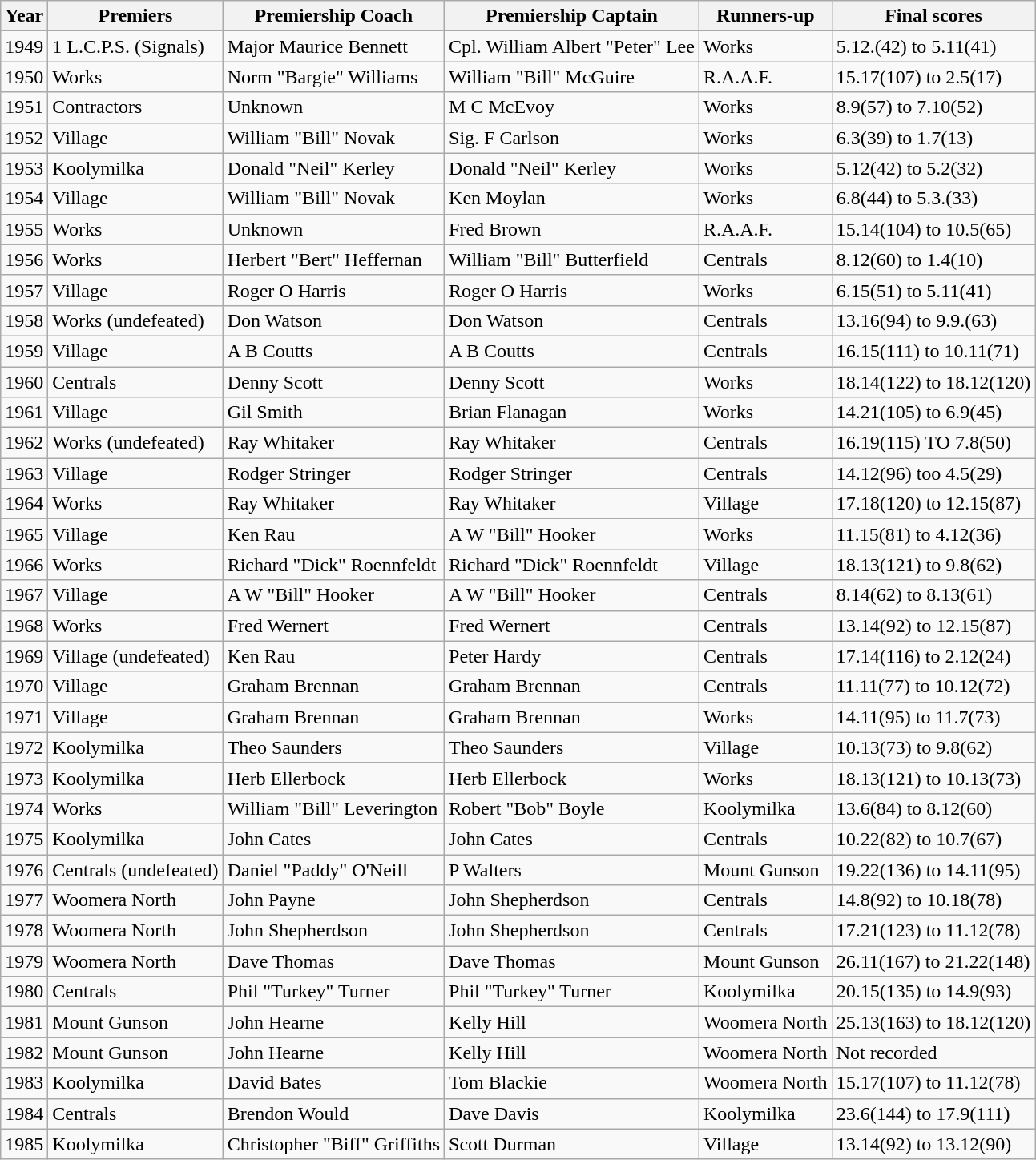<table class="wikitable sortable">
<tr>
<th>Year</th>
<th>Premiers</th>
<th>Premiership Coach</th>
<th>Premiership Captain</th>
<th>Runners-up</th>
<th>Final scores</th>
</tr>
<tr>
<td>1949</td>
<td>1 L.C.P.S. (Signals)</td>
<td>Major Maurice Bennett</td>
<td>Cpl. William Albert "Peter" Lee</td>
<td>Works</td>
<td>5.12.(42) to 5.11(41)</td>
</tr>
<tr>
<td>1950</td>
<td>Works</td>
<td>Norm "Bargie" Williams</td>
<td>William "Bill" McGuire</td>
<td>R.A.A.F.</td>
<td>15.17(107) to 2.5(17)</td>
</tr>
<tr>
<td>1951</td>
<td>Contractors</td>
<td>Unknown</td>
<td>M C McEvoy</td>
<td>Works</td>
<td>8.9(57) to 7.10(52)</td>
</tr>
<tr>
<td>1952</td>
<td>Village</td>
<td>William "Bill" Novak</td>
<td>Sig. F Carlson</td>
<td>Works</td>
<td>6.3(39) to 1.7(13)</td>
</tr>
<tr>
<td>1953</td>
<td>Koolymilka</td>
<td>Donald "Neil" Kerley</td>
<td>Donald "Neil" Kerley</td>
<td>Works</td>
<td>5.12(42) to 5.2(32)</td>
</tr>
<tr>
<td>1954</td>
<td>Village</td>
<td>William "Bill" Novak</td>
<td>Ken Moylan</td>
<td>Works</td>
<td>6.8(44) to 5.3.(33)</td>
</tr>
<tr>
<td>1955</td>
<td>Works</td>
<td>Unknown</td>
<td>Fred Brown</td>
<td>R.A.A.F.</td>
<td>15.14(104) to 10.5(65)</td>
</tr>
<tr>
<td>1956</td>
<td>Works</td>
<td>Herbert "Bert" Heffernan</td>
<td>William "Bill" Butterfield</td>
<td>Centrals</td>
<td>8.12(60) to 1.4(10)</td>
</tr>
<tr>
<td>1957</td>
<td>Village</td>
<td>Roger O Harris</td>
<td>Roger O Harris</td>
<td>Works</td>
<td>6.15(51) to 5.11(41)</td>
</tr>
<tr>
<td>1958</td>
<td>Works (undefeated)</td>
<td>Don Watson</td>
<td>Don Watson</td>
<td>Centrals</td>
<td>13.16(94) to 9.9.(63)</td>
</tr>
<tr>
<td>1959</td>
<td>Village</td>
<td>A B Coutts</td>
<td>A B Coutts</td>
<td>Centrals</td>
<td>16.15(111) to 10.11(71)</td>
</tr>
<tr>
<td>1960</td>
<td>Centrals</td>
<td>Denny Scott</td>
<td>Denny Scott</td>
<td>Works</td>
<td>18.14(122) to 18.12(120)</td>
</tr>
<tr>
<td>1961</td>
<td>Village</td>
<td>Gil Smith</td>
<td>Brian Flanagan</td>
<td>Works</td>
<td>14.21(105) to 6.9(45)</td>
</tr>
<tr>
<td>1962</td>
<td>Works (undefeated)</td>
<td>Ray Whitaker</td>
<td>Ray Whitaker</td>
<td>Centrals</td>
<td>16.19(115) TO 7.8(50)</td>
</tr>
<tr>
<td>1963</td>
<td>Village</td>
<td>Rodger Stringer</td>
<td>Rodger Stringer</td>
<td>Centrals</td>
<td>14.12(96) too 4.5(29)</td>
</tr>
<tr>
<td>1964</td>
<td>Works</td>
<td>Ray Whitaker</td>
<td>Ray Whitaker</td>
<td>Village</td>
<td>17.18(120) to 12.15(87)</td>
</tr>
<tr>
<td>1965</td>
<td>Village</td>
<td>Ken Rau</td>
<td>A W "Bill" Hooker</td>
<td>Works</td>
<td>11.15(81) to 4.12(36)</td>
</tr>
<tr>
<td>1966</td>
<td>Works</td>
<td>Richard "Dick" Roennfeldt</td>
<td>Richard "Dick" Roennfeldt</td>
<td>Village</td>
<td>18.13(121) to 9.8(62)</td>
</tr>
<tr>
<td>1967</td>
<td>Village</td>
<td>A W "Bill" Hooker</td>
<td>A W "Bill" Hooker</td>
<td>Centrals</td>
<td>8.14(62) to 8.13(61)</td>
</tr>
<tr>
<td>1968</td>
<td>Works</td>
<td>Fred Wernert</td>
<td>Fred Wernert</td>
<td>Centrals</td>
<td>13.14(92) to 12.15(87)</td>
</tr>
<tr>
<td>1969</td>
<td>Village (undefeated)</td>
<td>Ken Rau</td>
<td>Peter Hardy</td>
<td>Centrals</td>
<td>17.14(116) to 2.12(24)</td>
</tr>
<tr>
<td>1970</td>
<td>Village</td>
<td>Graham Brennan</td>
<td>Graham Brennan</td>
<td>Centrals</td>
<td>11.11(77) to 10.12(72)</td>
</tr>
<tr>
<td>1971</td>
<td>Village</td>
<td>Graham Brennan</td>
<td>Graham Brennan</td>
<td>Works</td>
<td>14.11(95) to 11.7(73)</td>
</tr>
<tr>
<td>1972</td>
<td>Koolymilka</td>
<td>Theo Saunders</td>
<td>Theo Saunders</td>
<td>Village</td>
<td>10.13(73) to 9.8(62)</td>
</tr>
<tr>
<td>1973</td>
<td>Koolymilka</td>
<td>Herb Ellerbock</td>
<td>Herb Ellerbock</td>
<td>Works</td>
<td>18.13(121) to 10.13(73)</td>
</tr>
<tr>
<td>1974</td>
<td>Works</td>
<td>William "Bill" Leverington</td>
<td>Robert "Bob" Boyle</td>
<td>Koolymilka</td>
<td>13.6(84) to 8.12(60)</td>
</tr>
<tr>
<td>1975</td>
<td>Koolymilka</td>
<td>John Cates</td>
<td>John Cates</td>
<td>Centrals</td>
<td>10.22(82) to 10.7(67)</td>
</tr>
<tr>
<td>1976</td>
<td>Centrals (undefeated)</td>
<td>Daniel "Paddy" O'Neill</td>
<td>P Walters</td>
<td>Mount Gunson</td>
<td>19.22(136) to 14.11(95)</td>
</tr>
<tr>
<td>1977</td>
<td>Woomera North</td>
<td>John Payne</td>
<td>John Shepherdson</td>
<td>Centrals</td>
<td>14.8(92) to 10.18(78)</td>
</tr>
<tr>
<td>1978</td>
<td>Woomera North</td>
<td>John Shepherdson</td>
<td>John Shepherdson</td>
<td>Centrals</td>
<td>17.21(123) to 11.12(78)</td>
</tr>
<tr>
<td>1979</td>
<td>Woomera North</td>
<td>Dave Thomas</td>
<td>Dave Thomas</td>
<td>Mount Gunson</td>
<td>26.11(167) to 21.22(148)</td>
</tr>
<tr>
<td>1980</td>
<td>Centrals</td>
<td>Phil "Turkey" Turner</td>
<td>Phil "Turkey" Turner</td>
<td>Koolymilka</td>
<td>20.15(135) to 14.9(93)</td>
</tr>
<tr>
<td>1981</td>
<td>Mount Gunson</td>
<td>John Hearne</td>
<td>Kelly Hill</td>
<td>Woomera North</td>
<td>25.13(163) to 18.12(120)</td>
</tr>
<tr>
<td>1982</td>
<td>Mount Gunson</td>
<td>John Hearne</td>
<td>Kelly Hill</td>
<td>Woomera North</td>
<td>Not recorded</td>
</tr>
<tr>
<td>1983</td>
<td>Koolymilka</td>
<td>David Bates</td>
<td>Tom Blackie</td>
<td>Woomera North</td>
<td>15.17(107) to 11.12(78)</td>
</tr>
<tr>
<td>1984</td>
<td>Centrals</td>
<td>Brendon Would</td>
<td>Dave Davis</td>
<td>Koolymilka</td>
<td>23.6(144) to 17.9(111)</td>
</tr>
<tr>
<td>1985</td>
<td>Koolymilka</td>
<td>Christopher "Biff" Griffiths</td>
<td>Scott Durman</td>
<td>Village</td>
<td>13.14(92) to 13.12(90)</td>
</tr>
</table>
